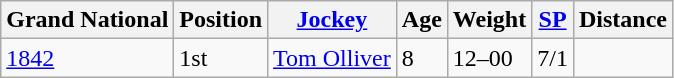<table class="wikitable sortable">
<tr>
<th>Grand National</th>
<th>Position</th>
<th><a href='#'>Jockey</a></th>
<th>Age</th>
<th>Weight</th>
<th><a href='#'>SP</a></th>
<th>Distance</th>
</tr>
<tr>
<td><a href='#'>1842</a></td>
<td>1st</td>
<td><a href='#'>Tom Olliver</a></td>
<td>8</td>
<td>12–00</td>
<td>7/1</td>
<td></td>
</tr>
</table>
